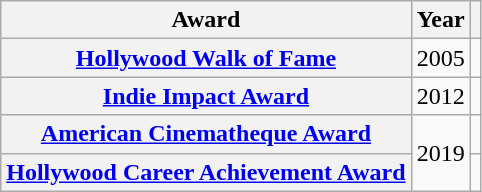<table class="wikitable sortable plainrowheaders" style="text-align:center;">
<tr>
<th scope="col">Award</th>
<th scope="col">Year</th>
<th scope="col" class="unsortable"></th>
</tr>
<tr>
<th scope="row"><a href='#'>Hollywood Walk of Fame</a></th>
<td>2005</td>
<td></td>
</tr>
<tr>
<th scope="row"><a href='#'>Indie Impact Award</a></th>
<td>2012</td>
<td></td>
</tr>
<tr>
<th scope="row"><a href='#'>American Cinematheque Award</a></th>
<td rowspan="2">2019</td>
<td></td>
</tr>
<tr>
<th scope="row"><a href='#'>Hollywood Career Achievement Award</a></th>
<td></td>
</tr>
</table>
